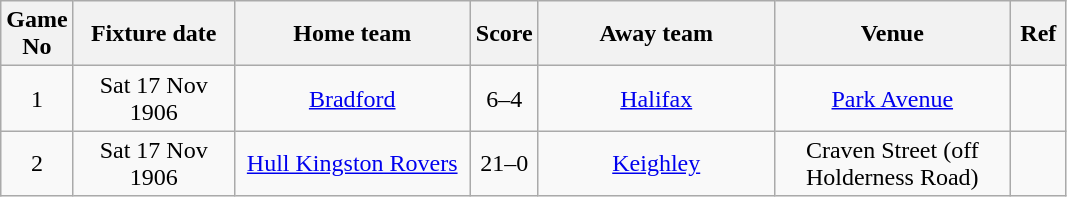<table class="wikitable" style="text-align:center;">
<tr>
<th width=20 abbr="No">Game No</th>
<th width=100 abbr="Date">Fixture date</th>
<th width=150 abbr="Home team">Home team</th>
<th width=20 abbr="Score">Score</th>
<th width=150 abbr="Away team">Away team</th>
<th width=150 abbr="Venue">Venue</th>
<th width=30 abbr="Ref">Ref</th>
</tr>
<tr>
<td>1</td>
<td>Sat 17 Nov 1906</td>
<td><a href='#'>Bradford</a></td>
<td>6–4</td>
<td><a href='#'>Halifax</a></td>
<td><a href='#'>Park Avenue</a></td>
<td></td>
</tr>
<tr>
<td>2</td>
<td>Sat 17 Nov 1906</td>
<td><a href='#'>Hull Kingston Rovers</a></td>
<td>21–0</td>
<td><a href='#'>Keighley</a></td>
<td>Craven Street (off Holderness Road)</td>
<td></td>
</tr>
</table>
